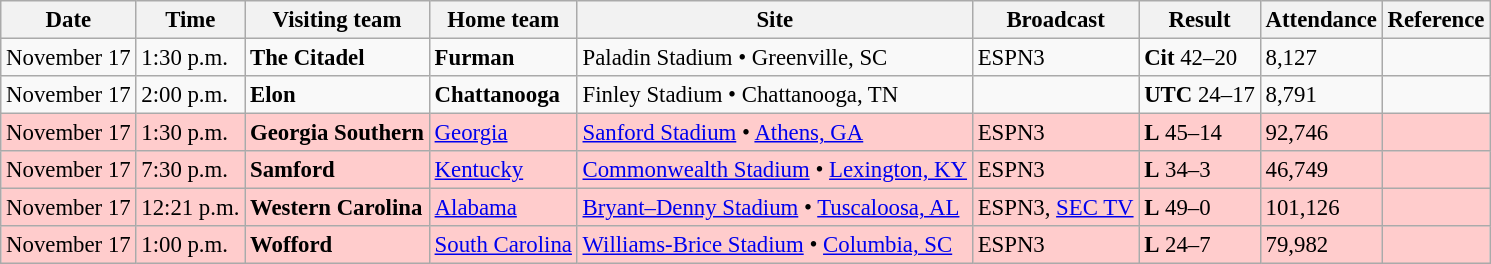<table class="wikitable" style="font-size:95%;">
<tr>
<th>Date</th>
<th>Time</th>
<th>Visiting team</th>
<th>Home team</th>
<th>Site</th>
<th>Broadcast</th>
<th>Result</th>
<th>Attendance</th>
<th class="unsortable">Reference</th>
</tr>
<tr>
<td>November 17</td>
<td>1:30 p.m.</td>
<td><strong>The Citadel</strong></td>
<td><strong>Furman</strong></td>
<td>Paladin Stadium • Greenville, SC</td>
<td>ESPN3</td>
<td><strong>Cit</strong> 42–20</td>
<td>8,127</td>
<td style="text-align:center;"></td>
</tr>
<tr>
<td>November 17</td>
<td>2:00 p.m.</td>
<td><strong>Elon</strong></td>
<td><strong>Chattanooga</strong></td>
<td>Finley Stadium • Chattanooga, TN</td>
<td></td>
<td><strong>UTC</strong> 24–17</td>
<td>8,791</td>
<td style="text-align:center;"></td>
</tr>
<tr bgcolor=ffcccc>
<td>November 17</td>
<td>1:30 p.m.</td>
<td><strong>Georgia Southern</strong></td>
<td><a href='#'>Georgia</a></td>
<td><a href='#'>Sanford Stadium</a> • <a href='#'>Athens, GA</a></td>
<td>ESPN3</td>
<td><strong>L</strong> 45–14</td>
<td>92,746</td>
<td style="text-align:center;"></td>
</tr>
<tr bgcolor=ffcccc>
<td>November 17</td>
<td>7:30 p.m.</td>
<td><strong>Samford</strong></td>
<td><a href='#'>Kentucky</a></td>
<td><a href='#'>Commonwealth Stadium</a> • <a href='#'>Lexington, KY</a></td>
<td>ESPN3</td>
<td><strong>L</strong> 34–3</td>
<td>46,749</td>
<td style="text-align:center;"></td>
</tr>
<tr bgcolor=ffcccc>
<td>November 17</td>
<td>12:21 p.m.</td>
<td><strong>Western Carolina</strong></td>
<td><a href='#'>Alabama</a></td>
<td><a href='#'>Bryant–Denny Stadium</a> • <a href='#'>Tuscaloosa, AL</a></td>
<td>ESPN3, <a href='#'>SEC TV</a></td>
<td><strong>L</strong> 49–0</td>
<td>101,126</td>
<td style="text-align:center;"></td>
</tr>
<tr bgcolor=ffcccc>
<td>November 17</td>
<td>1:00 p.m.</td>
<td><strong>Wofford</strong></td>
<td><a href='#'>South Carolina</a></td>
<td><a href='#'>Williams-Brice Stadium</a> • <a href='#'>Columbia, SC</a></td>
<td>ESPN3</td>
<td><strong>L</strong> 24–7</td>
<td>79,982</td>
<td style="text-align:center;"></td>
</tr>
</table>
